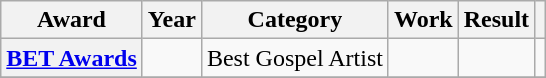<table class="wikitable sortable plainrowheaders">
<tr>
<th scope="col">Award</th>
<th scope="col">Year</th>
<th scope="col">Category</th>
<th scope="col">Work</th>
<th scope="col">Result</th>
<th scope="col" class="unsortable"></th>
</tr>
<tr>
<th scope="row" rowspan="1"><a href='#'>BET Awards</a></th>
<td rowspan="1"></td>
<td>Best Gospel Artist</td>
<td></td>
<td></td>
<td></td>
</tr>
<tr>
</tr>
</table>
